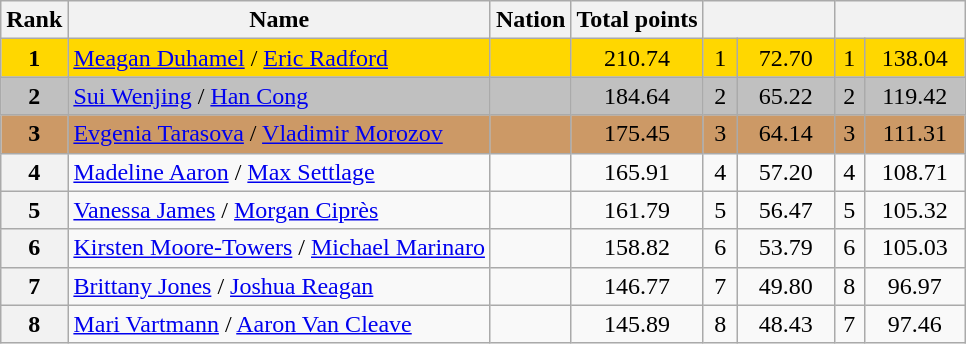<table class="wikitable sortable">
<tr>
<th>Rank</th>
<th>Name</th>
<th>Nation</th>
<th>Total points</th>
<th colspan="2" width="80px"></th>
<th colspan="2" width="80px"></th>
</tr>
<tr bgcolor="gold">
<td align="center"><strong>1</strong></td>
<td><a href='#'>Meagan Duhamel</a> / <a href='#'>Eric Radford</a></td>
<td></td>
<td align="center">210.74</td>
<td align="center">1</td>
<td align="center">72.70</td>
<td align="center">1</td>
<td align="center">138.04</td>
</tr>
<tr bgcolor="silver">
<td align="center"><strong>2</strong></td>
<td><a href='#'>Sui Wenjing</a> / <a href='#'>Han Cong</a></td>
<td></td>
<td align="center">184.64</td>
<td align="center">2</td>
<td align="center">65.22</td>
<td align="center">2</td>
<td align="center">119.42</td>
</tr>
<tr bgcolor="cc9966">
<td align="center"><strong>3</strong></td>
<td><a href='#'>Evgenia Tarasova</a> / <a href='#'>Vladimir Morozov</a></td>
<td></td>
<td align="center">175.45</td>
<td align="center">3</td>
<td align="center">64.14</td>
<td align="center">3</td>
<td align="center">111.31</td>
</tr>
<tr>
<th>4</th>
<td><a href='#'>Madeline Aaron</a> / <a href='#'>Max Settlage</a></td>
<td></td>
<td align="center">165.91</td>
<td align="center">4</td>
<td align="center">57.20</td>
<td align="center">4</td>
<td align="center">108.71</td>
</tr>
<tr>
<th>5</th>
<td><a href='#'>Vanessa James</a> / <a href='#'>Morgan Ciprès</a></td>
<td></td>
<td align="center">161.79</td>
<td align="center">5</td>
<td align="center">56.47</td>
<td align="center">5</td>
<td align="center">105.32</td>
</tr>
<tr>
<th>6</th>
<td><a href='#'>Kirsten Moore-Towers</a> / <a href='#'>Michael Marinaro</a></td>
<td></td>
<td align="center">158.82</td>
<td align="center">6</td>
<td align="center">53.79</td>
<td align="center">6</td>
<td align="center">105.03</td>
</tr>
<tr>
<th>7</th>
<td><a href='#'>Brittany Jones</a> / <a href='#'>Joshua Reagan</a></td>
<td></td>
<td align="center">146.77</td>
<td align="center">7</td>
<td align="center">49.80</td>
<td align="center">8</td>
<td align="center">96.97</td>
</tr>
<tr>
<th>8</th>
<td><a href='#'>Mari Vartmann</a> / <a href='#'>Aaron Van Cleave</a></td>
<td></td>
<td align="center">145.89</td>
<td align="center">8</td>
<td align="center">48.43</td>
<td align="center">7</td>
<td align="center">97.46</td>
</tr>
</table>
